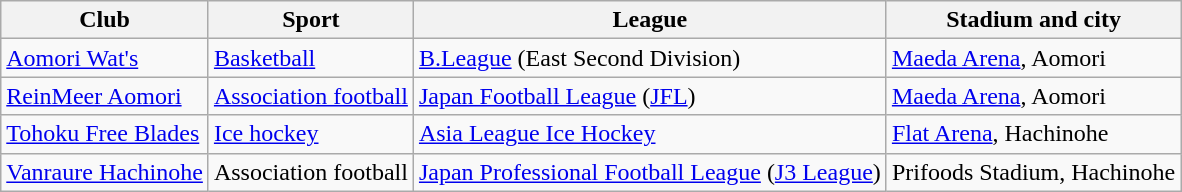<table class="wikitable sortable">
<tr>
<th>Club</th>
<th>Sport</th>
<th>League</th>
<th>Stadium and city</th>
</tr>
<tr>
<td><a href='#'>Aomori Wat's</a></td>
<td><a href='#'>Basketball</a></td>
<td><a href='#'>B.League</a> (East Second Division)</td>
<td><a href='#'>Maeda Arena</a>, Aomori</td>
</tr>
<tr>
<td><a href='#'>ReinMeer Aomori</a></td>
<td><a href='#'>Association football</a></td>
<td><a href='#'>Japan Football League</a> (<a href='#'>JFL</a>)</td>
<td><a href='#'>Maeda Arena</a>, Aomori</td>
</tr>
<tr>
<td><a href='#'>Tohoku Free Blades</a></td>
<td><a href='#'>Ice hockey</a></td>
<td><a href='#'>Asia League Ice Hockey</a></td>
<td><a href='#'>Flat Arena</a>, Hachinohe</td>
</tr>
<tr>
<td><a href='#'>Vanraure Hachinohe</a></td>
<td>Association football</td>
<td><a href='#'>Japan Professional Football League</a> (<a href='#'>J3 League</a>)</td>
<td>Prifoods Stadium, Hachinohe</td>
</tr>
</table>
